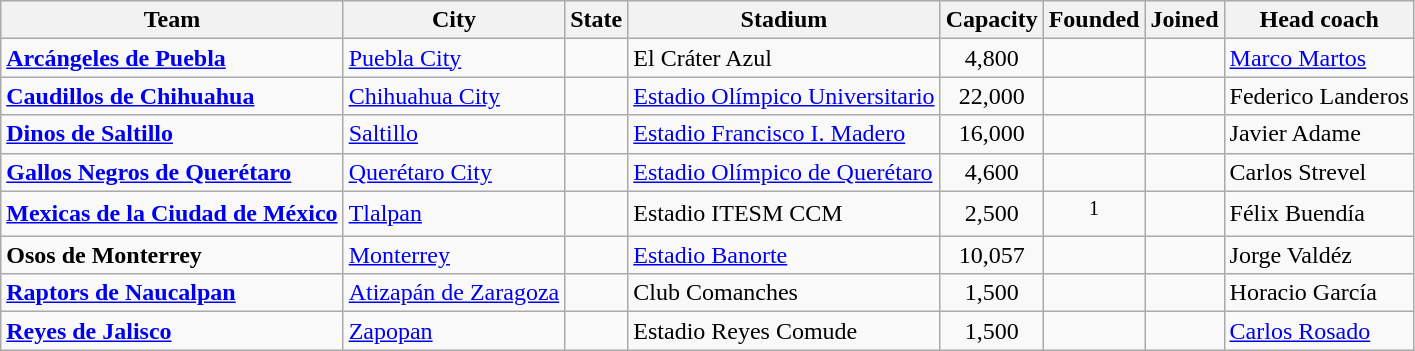<table class="wikitable sortable">
<tr>
<th scope="col">Team</th>
<th scope="col">City</th>
<th scope="col">State</th>
<th scope="col">Stadium</th>
<th scope="col">Capacity</th>
<th scope="col">Founded</th>
<th scope="col">Joined</th>
<th scope="col">Head coach</th>
</tr>
<tr>
<td><strong><a href='#'>Arcángeles de Puebla</a></strong></td>
<td><a href='#'>Puebla City</a></td>
<td></td>
<td>El Cráter Azul</td>
<td style="text-align:center">4,800</td>
<td style="text-align:center"></td>
<td style="text-align:center"></td>
<td> <a href='#'>Marco Martos</a></td>
</tr>
<tr>
<td><strong><a href='#'>Caudillos de Chihuahua</a></strong></td>
<td><a href='#'>Chihuahua City</a></td>
<td></td>
<td><a href='#'>Estadio Olímpico Universitario</a></td>
<td style="text-align:center">22,000</td>
<td style="text-align:center"></td>
<td style="text-align:center"></td>
<td> Federico Landeros</td>
</tr>
<tr>
<td><strong><a href='#'>Dinos de Saltillo</a></strong></td>
<td><a href='#'>Saltillo</a></td>
<td></td>
<td><a href='#'>Estadio Francisco I. Madero</a></td>
<td style="text-align:center">16,000</td>
<td style="text-align:center"></td>
<td style="text-align:center"></td>
<td> Javier Adame</td>
</tr>
<tr>
<td><strong><a href='#'>Gallos Negros de Querétaro</a></strong></td>
<td><a href='#'>Querétaro City</a></td>
<td></td>
<td><a href='#'>Estadio Olímpico de Querétaro</a></td>
<td style="text-align:center">4,600</td>
<td style="text-align:center"></td>
<td style="text-align:center"></td>
<td> Carlos Strevel</td>
</tr>
<tr>
<td><strong><a href='#'>Mexicas de la Ciudad de México</a></strong></td>
<td><a href='#'>Tlalpan</a></td>
<td></td>
<td>Estadio ITESM CCM</td>
<td style="text-align:center">2,500</td>
<td style="text-align:center"><sup>1</sup></td>
<td style="text-align:center"></td>
<td> Félix Buendía</td>
</tr>
<tr>
<td><strong>Osos de Monterrey</strong></td>
<td><a href='#'>Monterrey</a></td>
<td></td>
<td><a href='#'>Estadio Banorte</a></td>
<td style="text-align:center">10,057</td>
<td style="text-align:center"></td>
<td style="text-align:center"></td>
<td> Jorge Valdéz</td>
</tr>
<tr>
<td><strong><a href='#'>Raptors de Naucalpan</a></strong></td>
<td><a href='#'>Atizapán de Zaragoza</a></td>
<td></td>
<td>Club Comanches</td>
<td style="text-align:center">1,500</td>
<td style="text-align:center"></td>
<td style="text-align:center"></td>
<td> Horacio García</td>
</tr>
<tr>
<td><strong><a href='#'>Reyes de Jalisco</a></strong></td>
<td><a href='#'>Zapopan</a></td>
<td></td>
<td>Estadio Reyes Comude</td>
<td style="text-align:center">1,500</td>
<td style="text-align:center"></td>
<td style="text-align:center"></td>
<td> <a href='#'>Carlos Rosado</a></td>
</tr>
</table>
